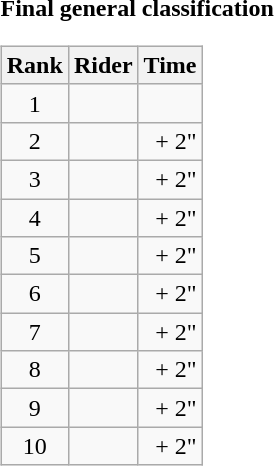<table>
<tr>
<td><strong>Final general classification</strong><br><table class="wikitable">
<tr>
<th scope="col">Rank</th>
<th scope="col">Rider</th>
<th scope="col">Time</th>
</tr>
<tr>
<td style="text-align:center;">1</td>
<td></td>
<td style="text-align:right;"></td>
</tr>
<tr>
<td style="text-align:center;">2</td>
<td></td>
<td style="text-align:right;">+ 2"</td>
</tr>
<tr>
<td style="text-align:center;">3</td>
<td></td>
<td style="text-align:right;">+ 2"</td>
</tr>
<tr>
<td style="text-align:center;">4</td>
<td></td>
<td style="text-align:right;">+ 2"</td>
</tr>
<tr>
<td style="text-align:center;">5</td>
<td></td>
<td style="text-align:right;">+ 2"</td>
</tr>
<tr>
<td style="text-align:center;">6</td>
<td></td>
<td style="text-align:right;">+ 2"</td>
</tr>
<tr>
<td style="text-align:center;">7</td>
<td></td>
<td style="text-align:right;">+ 2"</td>
</tr>
<tr>
<td style="text-align:center;">8</td>
<td></td>
<td style="text-align:right;">+ 2"</td>
</tr>
<tr>
<td style="text-align:center;">9</td>
<td></td>
<td style="text-align:right;">+ 2"</td>
</tr>
<tr>
<td style="text-align:center;">10</td>
<td></td>
<td style="text-align:right;">+ 2"</td>
</tr>
</table>
</td>
</tr>
</table>
